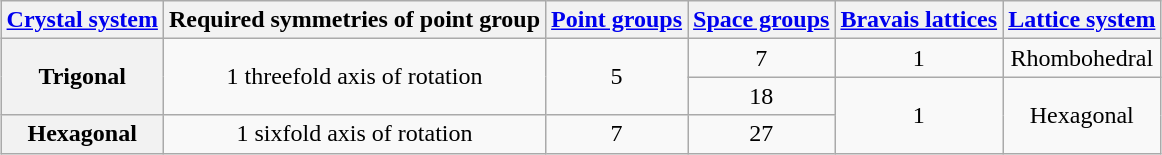<table class="wikitable" style="margin: 1em auto; text-align: center;">
<tr>
<th><a href='#'>Crystal system</a></th>
<th>Required symmetries of point group</th>
<th><a href='#'>Point groups</a></th>
<th><a href='#'>Space groups</a></th>
<th><a href='#'>Bravais lattices</a></th>
<th><a href='#'>Lattice system</a></th>
</tr>
<tr>
<th rowspan=2>Trigonal</th>
<td rowspan=2>1 threefold axis of rotation</td>
<td rowspan=2>5</td>
<td>7</td>
<td>1</td>
<td>Rhombohedral</td>
</tr>
<tr>
<td>18</td>
<td rowspan=2>1</td>
<td rowspan=2>Hexagonal</td>
</tr>
<tr>
<th>Hexagonal</th>
<td>1 sixfold axis of rotation</td>
<td>7</td>
<td>27</td>
</tr>
</table>
